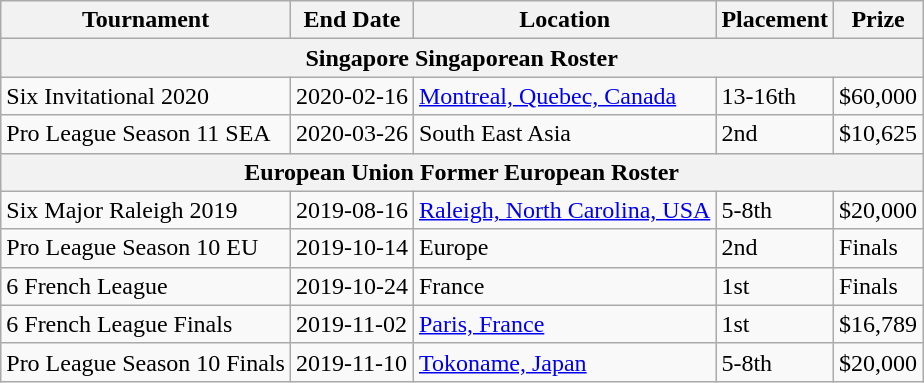<table class="wikitable sortable">
<tr>
<th>Tournament</th>
<th>End Date</th>
<th>Location</th>
<th>Placement</th>
<th>Prize</th>
</tr>
<tr>
<th colspan="5">Singapore Singaporean Roster</th>
</tr>
<tr>
<td>Six Invitational 2020</td>
<td>2020-02-16</td>
<td><a href='#'>Montreal, Quebec, Canada</a></td>
<td>13-16th</td>
<td>$60,000</td>
</tr>
<tr>
<td>Pro League Season 11 SEA</td>
<td>2020-03-26</td>
<td>South East Asia</td>
<td>2nd</td>
<td>$10,625</td>
</tr>
<tr>
<th colspan="5">European Union Former European Roster</th>
</tr>
<tr>
<td>Six Major Raleigh 2019</td>
<td>2019-08-16</td>
<td><a href='#'>Raleigh, North Carolina, USA</a></td>
<td>5-8th</td>
<td>$20,000</td>
</tr>
<tr>
<td>Pro League Season 10 EU</td>
<td>2019-10-14</td>
<td>Europe</td>
<td>2nd</td>
<td>Finals</td>
</tr>
<tr>
<td>6 French League</td>
<td>2019-10-24</td>
<td>France</td>
<td>1st</td>
<td>Finals</td>
</tr>
<tr>
<td>6 French League Finals</td>
<td>2019-11-02</td>
<td><a href='#'>Paris, France</a></td>
<td>1st</td>
<td>$16,789</td>
</tr>
<tr>
<td>Pro League Season 10 Finals</td>
<td>2019-11-10</td>
<td><a href='#'>Tokoname, Japan</a></td>
<td>5-8th</td>
<td>$20,000</td>
</tr>
</table>
